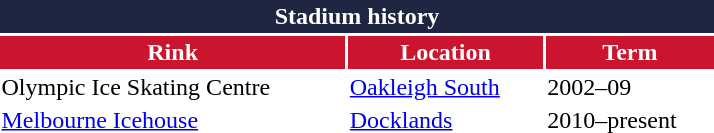<table class="toccolours" style="width:30em">
<tr>
<th colspan="3" style="background:#1f2642;color:white;border:#1f2642 1px solid">Stadium history</th>
</tr>
<tr>
<th style="background:#cb152e;color:white;border:#cb152e 1px solid">Rink</th>
<th style="background:#cb152e;color:white;border:#cb152e 1px solid">Location</th>
<th style="background:#cb152e;color:white;border:#cb152e 1px solid">Term</th>
</tr>
<tr>
<td>Olympic Ice Skating Centre</td>
<td><a href='#'>Oakleigh South</a></td>
<td>2002–09</td>
</tr>
<tr>
<td><a href='#'>Melbourne Icehouse</a></td>
<td><a href='#'>Docklands</a></td>
<td>2010–present</td>
</tr>
<tr>
</tr>
</table>
